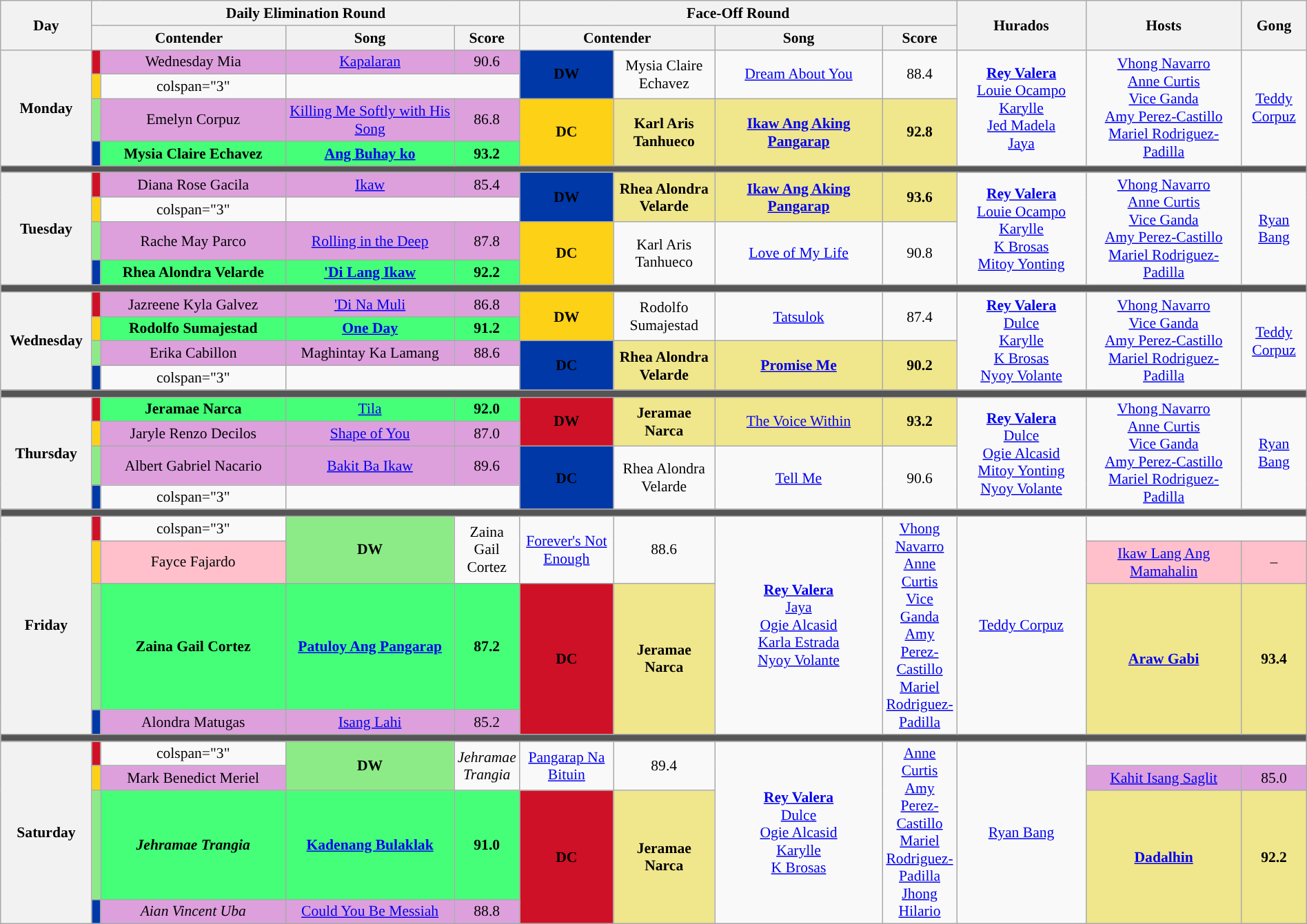<table class="wikitable mw-collapsible mw-collapsed" style="text-align:center; font-size:90%; width:100%;">
<tr>
<th rowspan="2" width="07%">Day</th>
<th colspan="4">Daily Elimination Round</th>
<th colspan="4">Face-Off Round</th>
<th rowspan="2" width="10%">Hurados</th>
<th rowspan="2" width="12%">Hosts</th>
<th rowspan="2" width="05%">Gong</th>
</tr>
<tr>
<th width="15%"  colspan=2>Contender</th>
<th width="13%">Song</th>
<th width="05%">Score</th>
<th width="15%"  colspan=2>Contender</th>
<th width="13%">Song</th>
<th width="05%">Score</th>
</tr>
<tr>
<th rowspan="4">Monday<br><small></small></th>
<th style="background-color:#CE1126;"></th>
<td style="background:Plum;">Wednesday Mia</td>
<td style="background:Plum;"><a href='#'>Kapalaran</a></td>
<td style="background:Plum;">90.6</td>
<th rowspan="2" style="background-color:#0038A8;">DW</th>
<td rowspan="2">Mysia Claire Echavez</td>
<td rowspan="2"><a href='#'>Dream About You</a></td>
<td rowspan="2">88.4</td>
<td rowspan="4"><strong><a href='#'>Rey Valera</a></strong><br><a href='#'>Louie Ocampo</a><br><a href='#'>Karylle</a><br><a href='#'>Jed Madela</a><br><a href='#'>Jaya</a></td>
<td rowspan="4"><a href='#'>Vhong Navarro</a><br><a href='#'>Anne Curtis</a><br><a href='#'>Vice Ganda</a><br><a href='#'>Amy Perez-Castillo</a><br><a href='#'>Mariel Rodriguez-Padilla</a></td>
<td rowspan="4"><a href='#'>Teddy Corpuz</a></td>
</tr>
<tr>
<th style="background-color:#FCD116;"></th>
<td>colspan="3" </td>
</tr>
<tr>
<th style="background-color:#8deb87;"></th>
<td style="background:Plum;">Emelyn Corpuz</td>
<td style="background:Plum;"><a href='#'>Killing Me Softly with His Song</a></td>
<td style="background:Plum;">86.8</td>
<th rowspan="2" style="background-color:#FCD116;">DC</th>
<td rowspan="2" style="background:Khaki"><strong>Karl Aris Tanhueco</strong></td>
<td rowspan="2" style="background:Khaki"><strong><a href='#'>Ikaw Ang Aking Pangarap</a></strong></td>
<td rowspan="2" style="background:Khaki"><strong>92.8</strong></td>
</tr>
<tr>
<th style="background-color:#0038A8;"></th>
<td style="background:#44ff77;"><strong>Mysia Claire Echavez</strong></td>
<td style="background:#44ff77;"><strong><a href='#'>Ang Buhay ko</a></strong></td>
<td style="background:#44ff77;"><strong>93.2</strong></td>
</tr>
<tr>
<th colspan="12" style="background:#555;"></th>
</tr>
<tr>
<th rowspan="4">Tuesday<br><small></small></th>
<th style="background-color:#CE1126;"></th>
<td style="background:Plum;">Diana Rose Gacila</td>
<td style="background:Plum;"><a href='#'>Ikaw</a></td>
<td style="background:Plum;">85.4</td>
<th rowspan="2" style="background-color:#0038A8;">DW</th>
<td rowspan="2" style="background:Khaki"><strong>Rhea Alondra Velarde</strong></td>
<td rowspan="2" style="background:Khaki"><strong><a href='#'>Ikaw Ang Aking Pangarap</a></strong></td>
<td rowspan="2" style="background:Khaki"><strong>93.6</strong></td>
<td rowspan="4"><strong><a href='#'>Rey Valera</a></strong><br><a href='#'>Louie Ocampo</a><br><a href='#'>Karylle</a><br><a href='#'>K Brosas</a><br><a href='#'>Mitoy Yonting</a></td>
<td rowspan="4"><a href='#'>Vhong Navarro</a><br><a href='#'>Anne Curtis</a><br><a href='#'>Vice Ganda</a><br><a href='#'>Amy Perez-Castillo</a><br><a href='#'>Mariel Rodriguez-Padilla</a></td>
<td rowspan="4"><a href='#'>Ryan Bang</a></td>
</tr>
<tr>
<th style="background-color:#FCD116;"></th>
<td>colspan="3" </td>
</tr>
<tr>
<th style="background-color:#8deb87;"></th>
<td style="background:Plum;">Rache May Parco</td>
<td style="background:Plum;"><a href='#'>Rolling in the Deep</a></td>
<td style="background:Plum;">87.8</td>
<th rowspan="2" style="background-color:#FCD116;">DC</th>
<td rowspan="2">Karl Aris Tanhueco</td>
<td rowspan="2"><a href='#'>Love of My Life</a></td>
<td rowspan="2">90.8</td>
</tr>
<tr>
<th style="background-color:#0038A8;"></th>
<td style="background:#44ff77;"><strong>Rhea Alondra Velarde</strong></td>
<td style="background:#44ff77;"><strong><a href='#'>'Di Lang Ikaw</a></strong></td>
<td style="background:#44ff77;"><strong>92.2</strong></td>
</tr>
<tr>
<th colspan="12" style="background:#555;"></th>
</tr>
<tr>
<th rowspan="4">Wednesday<br><small></small></th>
<th style="background-color:#CE1126;"></th>
<td style="background:Plum;">Jazreene Kyla Galvez</td>
<td style="background:Plum;"><a href='#'>'Di Na Muli</a></td>
<td style="background:Plum;">86.8</td>
<th rowspan="2" style="background-color:#FCD116;">DW</th>
<td rowspan="2">Rodolfo Sumajestad</td>
<td rowspan="2"><a href='#'>Tatsulok</a></td>
<td rowspan="2">87.4</td>
<td rowspan="4"><strong><a href='#'>Rey Valera</a></strong><br><a href='#'>Dulce</a><br><a href='#'>Karylle</a><br><a href='#'>K Brosas</a><br><a href='#'>Nyoy Volante</a></td>
<td rowspan="4"><a href='#'>Vhong Navarro</a><br><a href='#'>Vice Ganda</a><br><a href='#'>Amy Perez-Castillo</a><br><a href='#'>Mariel Rodriguez-Padilla</a></td>
<td rowspan="4"><a href='#'>Teddy Corpuz</a></td>
</tr>
<tr>
<th style="background-color:#FCD116;"></th>
<td style="background:#44ff77;"><strong>Rodolfo Sumajestad</strong></td>
<td style="background:#44ff77;"><strong><a href='#'>One Day</a></strong></td>
<td style="background:#44ff77;"><strong>91.2</strong></td>
</tr>
<tr>
<th style="background-color:#8deb87;"></th>
<td style="background:Plum;">Erika Cabillon</td>
<td style="background:Plum;">Maghintay Ka Lamang</td>
<td style="background:Plum;">88.6</td>
<th rowspan="2" style="background-color:#0038A8;">DC</th>
<td rowspan="2" style="background:Khaki"><strong>Rhea Alondra Velarde</strong></td>
<td rowspan="2" style="background:Khaki"><strong><a href='#'>Promise Me</a></strong></td>
<td rowspan="2" style="background:Khaki"><strong>90.2</strong></td>
</tr>
<tr>
<th style="background-color:#0038A8;"></th>
<td>colspan="3" </td>
</tr>
<tr>
<th colspan="12" style="background:#555;"></th>
</tr>
<tr>
<th rowspan="4">Thursday<br><small></small></th>
<th style="background-color:#CE1126;"></th>
<td style="background:#44ff77;"><strong>Jeramae Narca</strong></td>
<td style="background:#44ff77;"><a href='#'>Tila</a></td>
<td style="background:#44ff77;"><strong>92.0</strong></td>
<th rowspan="2" style="background-color:#CE1126;">DW</th>
<td rowspan="2" style="background:Khaki"><strong>Jeramae Narca</strong></td>
<td rowspan="2" style="background:Khaki"><a href='#'>The Voice Within</a></td>
<td rowspan="2" style="background:Khaki"><strong>93.2</strong></td>
<td rowspan="4"><strong><a href='#'>Rey Valera</a></strong><br><a href='#'>Dulce</a><br><a href='#'>Ogie Alcasid</a><br><a href='#'>Mitoy Yonting</a><br><a href='#'>Nyoy Volante</a></td>
<td rowspan="4"><a href='#'>Vhong Navarro</a><br><a href='#'>Anne Curtis</a><br><a href='#'>Vice Ganda</a><br><a href='#'>Amy Perez-Castillo</a><br><a href='#'>Mariel Rodriguez-Padilla</a></td>
<td rowspan="4"><a href='#'>Ryan Bang</a></td>
</tr>
<tr>
<th style="background-color:#FCD116;"></th>
<td style="background:Plum;">Jaryle Renzo Decilos</td>
<td style="background:Plum;"><a href='#'>Shape of You</a></td>
<td style="background:Plum;">87.0</td>
</tr>
<tr>
<th style="background-color:#8deb87;"></th>
<td style="background:Plum;">Albert Gabriel Nacario</td>
<td style="background:Plum;"><a href='#'>Bakit Ba Ikaw</a></td>
<td style="background:Plum;">89.6</td>
<th rowspan="2" style="background-color:#0038A8;">DC</th>
<td rowspan="2">Rhea Alondra Velarde</td>
<td rowspan="2"><a href='#'>Tell Me</a></td>
<td rowspan="2">90.6</td>
</tr>
<tr>
<th style="background-color:#0038A8;"></th>
<td>colspan="3" </td>
</tr>
<tr>
<th colspan="12" style="background:#555;"></th>
</tr>
<tr>
<th rowspan="4">Friday<br><small></small></th>
<th style="background-color:#CE1126;"></th>
<td>colspan="3" </td>
<th rowspan="2" style="background-color:#8deb87;">DW</th>
<td rowspan="2">Zaina Gail Cortez</td>
<td rowspan="2"><a href='#'>Forever's Not Enough</a></td>
<td rowspan="2">88.6</td>
<td rowspan="4"><strong><a href='#'>Rey Valera</a></strong><br><a href='#'>Jaya</a><br><a href='#'>Ogie Alcasid</a><br><a href='#'>Karla Estrada</a><br><a href='#'>Nyoy Volante</a></td>
<td rowspan="4"><a href='#'>Vhong Navarro</a><br><a href='#'>Anne Curtis</a><br><a href='#'>Vice Ganda</a><br><a href='#'>Amy Perez-Castillo</a><br><a href='#'>Mariel Rodriguez-Padilla</a></td>
<td rowspan="4"><a href='#'>Teddy Corpuz</a></td>
</tr>
<tr>
<th style="background-color:#FCD116;"></th>
<td style="background:pink;">Fayce Fajardo</td>
<td style="background:pink;"><a href='#'>Ikaw Lang Ang Mamahalin</a></td>
<td style="background:pink;"><em>–</em></td>
</tr>
<tr>
<th style="background-color:#8deb87;"></th>
<td style="background:#44ff77;"><strong>Zaina Gail Cortez</strong></td>
<td style="background:#44ff77;"><strong><a href='#'>Patuloy Ang Pangarap</a></strong></td>
<td style="background:#44ff77;"><strong>87.2</strong></td>
<th rowspan="2" style="background-color:#CE1126;">DC</th>
<td rowspan="2" style="background:Khaki"><strong>Jeramae Narca</strong></td>
<td rowspan="2" style="background:Khaki"><strong><a href='#'>Araw Gabi</a></strong></td>
<td rowspan="2" style="background:Khaki"><strong>93.4</strong></td>
</tr>
<tr>
<th style="background-color:#0038A8;"></th>
<td style="background:Plum;">Alondra Matugas</td>
<td style="background:Plum;"><a href='#'>Isang Lahi</a></td>
<td style="background:Plum;">85.2</td>
</tr>
<tr>
<th colspan="12" style="background:#555;"></th>
</tr>
<tr>
<th rowspan="4">Saturday<br><small></small></th>
<th style="background-color:#CE1126;"></th>
<td>colspan="3" </td>
<th rowspan="2" style="background-color:#8deb87;">DW</th>
<td rowspan="2"><em>Jehramae Trangia</em></td>
<td rowspan="2"><a href='#'>Pangarap Na Bituin</a></td>
<td rowspan="2">89.4</td>
<td rowspan="4"><strong><a href='#'>Rey Valera</a></strong><br><a href='#'>Dulce</a><br><a href='#'>Ogie Alcasid</a><br><a href='#'>Karylle</a><br><a href='#'>K Brosas</a></td>
<td rowspan="4"><a href='#'>Anne Curtis</a><br><a href='#'>Amy Perez-Castillo</a><br><a href='#'>Mariel Rodriguez-Padilla</a><br><a href='#'>Jhong Hilario</a></td>
<td rowspan="4"><a href='#'>Ryan Bang</a></td>
</tr>
<tr>
<th style="background-color:#FCD116;"></th>
<td style="background:Plum;">Mark Benedict Meriel</td>
<td style="background:Plum;"><a href='#'>Kahit Isang Saglit</a></td>
<td style="background:Plum;">85.0</td>
</tr>
<tr>
<th style="background-color:#8deb87;"></th>
<td style="background:#44ff77;"><strong><em>Jehramae Trangia</em></strong></td>
<td style="background:#44ff77;"><strong><a href='#'>Kadenang Bulaklak</a></strong></td>
<td style="background:#44ff77;"><strong>91.0</strong></td>
<th rowspan="2" style="background-color:#CE1126;">DC</th>
<td rowspan="2" style="background:Khaki"><strong>Jeramae Narca</strong></td>
<td rowspan="2" style="background:Khaki"><strong><a href='#'>Dadalhin</a></strong></td>
<td rowspan="2" style="background:Khaki"><strong>92.2</strong></td>
</tr>
<tr>
<th style="background-color:#0038A8;"></th>
<td style="background:Plum;"><em>Aian Vincent Uba</em></td>
<td style="background:Plum;"><a href='#'>Could You Be Messiah</a></td>
<td style="background:Plum;">88.8</td>
</tr>
</table>
